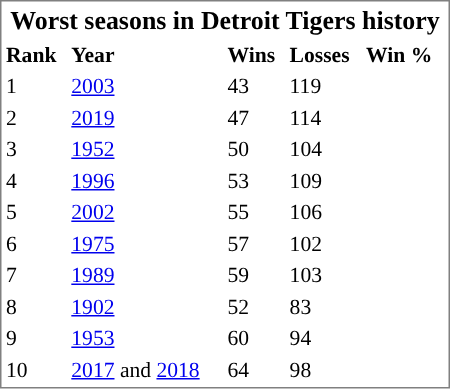<table cellpadding="10">
<tr style="text-align:left; vertical-align:top;">
<td></td>
<td><br><table cellpadding="1"  style="width:300px; font-size:90%; border:1px solid gray;">
<tr style="text-align:center; font-size:larger;">
<td colspan=5><strong>Worst seasons in Detroit Tigers history</strong></td>
</tr>
<tr>
<td><strong>Rank</strong></td>
<td><strong>Year</strong></td>
<td><strong>Wins</strong></td>
<td><strong>Losses</strong></td>
<td><strong>Win %</strong></td>
</tr>
<tr>
<td>1</td>
<td><a href='#'>2003</a></td>
<td>43</td>
<td>119</td>
<td></td>
</tr>
<tr>
<td>2</td>
<td><a href='#'>2019</a></td>
<td>47</td>
<td>114</td>
<td></td>
</tr>
<tr>
<td>3</td>
<td><a href='#'>1952</a></td>
<td>50</td>
<td>104</td>
<td></td>
</tr>
<tr>
<td>4</td>
<td><a href='#'>1996</a></td>
<td>53</td>
<td>109</td>
<td></td>
</tr>
<tr>
<td>5</td>
<td><a href='#'>2002</a></td>
<td>55</td>
<td>106</td>
<td></td>
</tr>
<tr>
<td>6</td>
<td><a href='#'>1975</a></td>
<td>57</td>
<td>102</td>
<td></td>
</tr>
<tr>
<td>7</td>
<td><a href='#'>1989</a></td>
<td>59</td>
<td>103</td>
<td></td>
</tr>
<tr>
<td>8</td>
<td><a href='#'>1902</a></td>
<td>52</td>
<td>83</td>
<td></td>
</tr>
<tr>
<td>9</td>
<td><a href='#'>1953</a></td>
<td>60</td>
<td>94</td>
<td></td>
</tr>
<tr>
<td>10</td>
<td><a href='#'>2017</a> and <a href='#'>2018</a></td>
<td>64</td>
<td>98</td>
<td></td>
</tr>
</table>
</td>
</tr>
</table>
